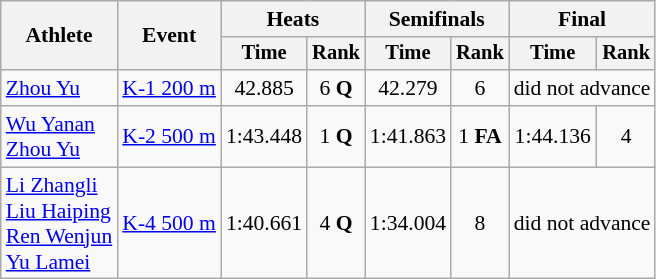<table class="wikitable" style="font-size:90%">
<tr>
<th rowspan="2">Athlete</th>
<th rowspan="2">Event</th>
<th colspan=2>Heats</th>
<th colspan=2>Semifinals</th>
<th colspan=2>Final</th>
</tr>
<tr style="font-size:95%">
<th>Time</th>
<th>Rank</th>
<th>Time</th>
<th>Rank</th>
<th>Time</th>
<th>Rank</th>
</tr>
<tr align=center>
<td align=left><a href='#'>Zhou Yu</a></td>
<td align=left><a href='#'>K-1 200 m</a></td>
<td>42.885</td>
<td>6 <strong>Q</strong></td>
<td>42.279</td>
<td>6</td>
<td colspan=2>did not advance</td>
</tr>
<tr align=center>
<td align=left><a href='#'>Wu Yanan</a><br><a href='#'>Zhou Yu</a></td>
<td align=left><a href='#'>K-2 500 m</a></td>
<td>1:43.448</td>
<td>1 <strong>Q</strong></td>
<td>1:41.863</td>
<td>1 <strong>FA</strong></td>
<td>1:44.136</td>
<td>4</td>
</tr>
<tr align=center>
<td align=left><a href='#'>Li Zhangli</a><br><a href='#'>Liu Haiping</a><br><a href='#'>Ren Wenjun</a><br><a href='#'>Yu Lamei</a></td>
<td align=left><a href='#'>K-4 500 m</a></td>
<td>1:40.661</td>
<td>4 <strong>Q</strong></td>
<td>1:34.004</td>
<td>8</td>
<td colspan=2>did not advance</td>
</tr>
</table>
